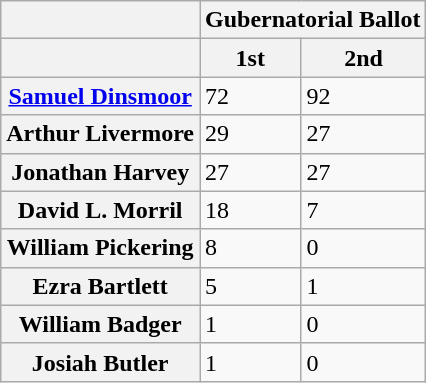<table class="wikitable collapsible collapsed">
<tr>
<th></th>
<th style="text-align:center" colspan="7"><strong>Gubernatorial Ballot</strong></th>
</tr>
<tr>
<th></th>
<th>1st</th>
<th>2nd</th>
</tr>
<tr>
<th><a href='#'>Samuel Dinsmoor</a></th>
<td>72</td>
<td>92</td>
</tr>
<tr>
<th>Arthur Livermore</th>
<td>29</td>
<td>27</td>
</tr>
<tr>
<th>Jonathan Harvey</th>
<td>27</td>
<td>27</td>
</tr>
<tr>
<th>David L. Morril</th>
<td>18</td>
<td>7</td>
</tr>
<tr>
<th>William Pickering</th>
<td>8</td>
<td>0</td>
</tr>
<tr>
<th>Ezra Bartlett</th>
<td>5</td>
<td>1</td>
</tr>
<tr>
<th>William Badger</th>
<td>1</td>
<td>0</td>
</tr>
<tr>
<th>Josiah Butler</th>
<td>1</td>
<td>0</td>
</tr>
</table>
